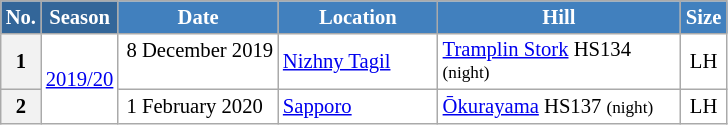<table class="wikitable sortable" style="font-size:86%; line-height:15px; text-align:left; border:grey solid 1px; border-collapse:collapse; background:#ffffff;">
<tr style="background:#efefef;">
<th style="background-color:#369; color:white; width:10px;">No.</th>
<th style="background-color:#369; color:white;  width:30px;">Season</th>
<th style="background-color:#4180be; color:white; width:100px;">Date</th>
<th style="background-color:#4180be; color:white; width:100px;">Location</th>
<th style="background-color:#4180be; color:white; width:155px;">Hill</th>
<th style="background-color:#4180be; color:white; width:25px;">Size</th>
</tr>
<tr>
<th scope=row style="text-align:center;">1</th>
<td rowspan=2 align=center><a href='#'>2019/20</a></td>
<td align=right>8 December 2019  </td>
<td> <a href='#'>Nizhny Tagil</a></td>
<td><a href='#'>Tramplin Stork</a> HS134 <small>(night)</small></td>
<td align=center>LH</td>
</tr>
<tr>
<th scope=row style="text-align:center;">2</th>
<td align=right>1 February 2020  </td>
<td> <a href='#'>Sapporo</a></td>
<td><a href='#'>Ōkurayama</a> HS137 <small>(night)</small></td>
<td align=center>LH</td>
</tr>
</table>
